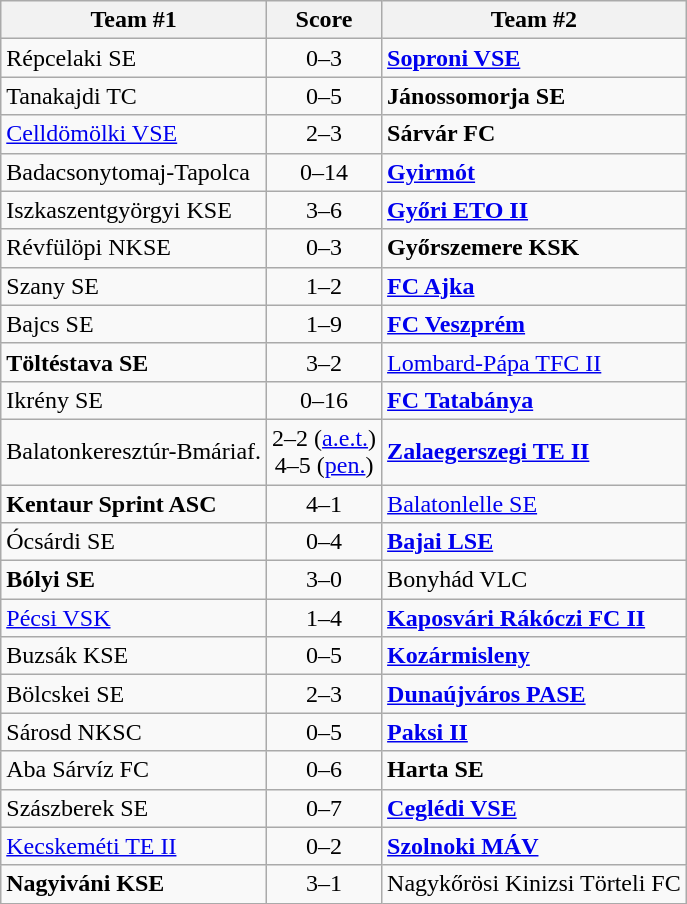<table class="wikitable">
<tr>
<th>Team #1</th>
<th>Score</th>
<th>Team #2</th>
</tr>
<tr>
<td>Répcelaki SE</td>
<td align="center">0–3</td>
<td><strong><a href='#'>Soproni VSE</a></strong></td>
</tr>
<tr>
<td>Tanakajdi TC</td>
<td align="center">0–5</td>
<td><strong>Jánossomorja SE</strong></td>
</tr>
<tr>
<td><a href='#'>Celldömölki VSE</a></td>
<td align="center">2–3</td>
<td><strong>Sárvár FC</strong></td>
</tr>
<tr>
<td>Badacsonytomaj-Tapolca</td>
<td align="center">0–14</td>
<td><strong><a href='#'>Gyirmót</a></strong></td>
</tr>
<tr>
<td>Iszkaszentgyörgyi KSE</td>
<td align="center">3–6</td>
<td><strong><a href='#'>Győri ETO II</a></strong></td>
</tr>
<tr>
<td>Révfülöpi NKSE</td>
<td align="center">0–3</td>
<td><strong>Győrszemere KSK</strong></td>
</tr>
<tr>
<td>Szany SE</td>
<td align="center">1–2</td>
<td><strong><a href='#'>FC Ajka</a></strong></td>
</tr>
<tr>
<td>Bajcs SE</td>
<td align="center">1–9</td>
<td><strong><a href='#'>FC Veszprém</a></strong></td>
</tr>
<tr>
<td><strong>Töltéstava SE</strong></td>
<td align="center">3–2</td>
<td><a href='#'>Lombard-Pápa TFC II</a></td>
</tr>
<tr>
<td>Ikrény SE</td>
<td align="center">0–16</td>
<td><strong><a href='#'>FC Tatabánya</a></strong></td>
</tr>
<tr>
<td>Balatonkeresztúr-Bmáriaf.</td>
<td align="center">2–2 (<a href='#'>a.e.t.</a>)<br>4–5 (<a href='#'>pen.</a>)</td>
<td><strong><a href='#'>Zalaegerszegi TE II</a></strong></td>
</tr>
<tr>
<td><strong>Kentaur Sprint ASC</strong></td>
<td align="center">4–1</td>
<td><a href='#'>Balatonlelle SE</a></td>
</tr>
<tr>
<td>Ócsárdi SE</td>
<td align="center">0–4</td>
<td><strong><a href='#'>Bajai LSE</a></strong></td>
</tr>
<tr>
<td><strong>Bólyi SE</strong></td>
<td align="center">3–0</td>
<td>Bonyhád VLC</td>
</tr>
<tr>
<td><a href='#'>Pécsi VSK</a></td>
<td align="center">1–4</td>
<td><strong><a href='#'>Kaposvári Rákóczi FC II</a></strong></td>
</tr>
<tr>
<td>Buzsák KSE</td>
<td align="center">0–5</td>
<td><strong><a href='#'>Kozármisleny</a></strong></td>
</tr>
<tr>
<td>Bölcskei SE</td>
<td align="center">2–3</td>
<td><strong><a href='#'>Dunaújváros PASE</a></strong></td>
</tr>
<tr>
<td>Sárosd NKSC</td>
<td align="center">0–5</td>
<td><strong><a href='#'>Paksi II</a></strong></td>
</tr>
<tr>
<td>Aba Sárvíz FC</td>
<td align="center">0–6</td>
<td><strong>Harta SE</strong></td>
</tr>
<tr>
<td>Szászberek SE</td>
<td align="center">0–7</td>
<td><strong><a href='#'>Ceglédi VSE</a></strong></td>
</tr>
<tr>
<td><a href='#'>Kecskeméti TE II</a></td>
<td align="center">0–2</td>
<td><strong><a href='#'>Szolnoki MÁV</a></strong></td>
</tr>
<tr>
<td><strong>Nagyiváni KSE</strong></td>
<td align="center">3–1</td>
<td>Nagykőrösi Kinizsi Törteli FC</td>
</tr>
</table>
